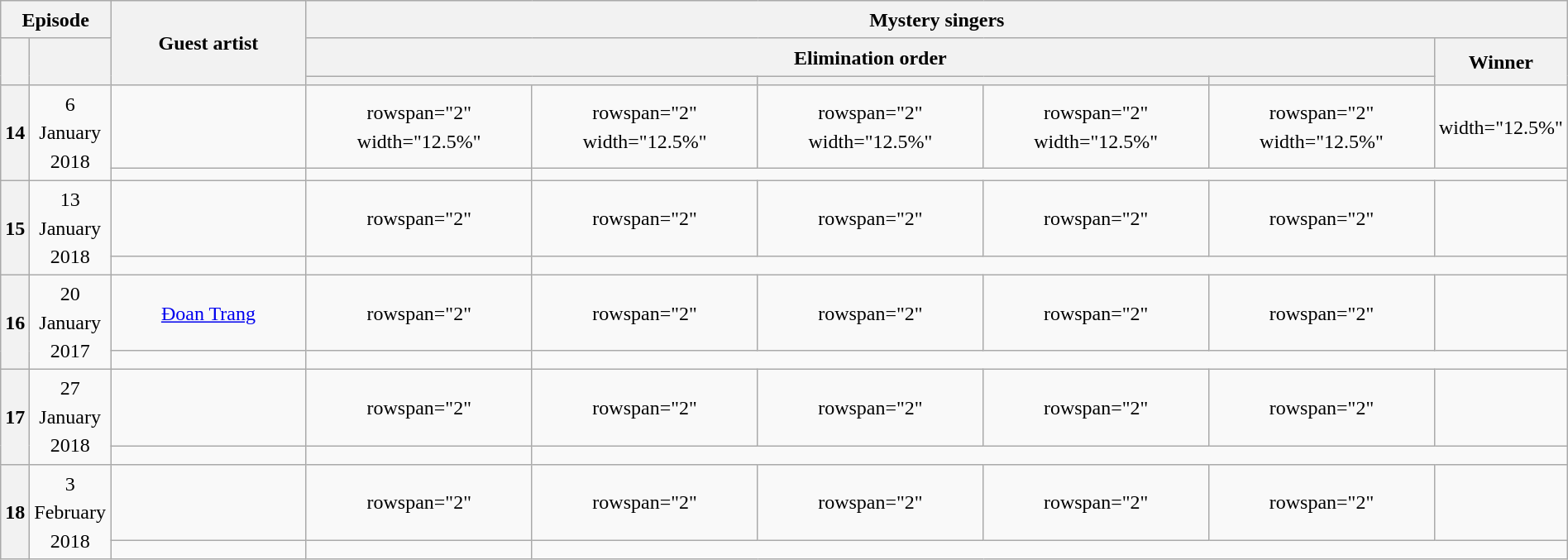<table class="wikitable plainrowheaders mw-collapsible" style="text-align:center; line-height:23px; width:100%;">
<tr>
<th colspan="2" width="1%">Episode</th>
<th rowspan="3" width="12.5%">Guest artist</th>
<th colspan="6">Mystery singers<br></th>
</tr>
<tr>
<th rowspan="2"></th>
<th rowspan="2"></th>
<th colspan="5">Elimination order</th>
<th rowspan="2">Winner</th>
</tr>
<tr>
<th colspan="2"></th>
<th colspan="2"></th>
<th></th>
</tr>
<tr>
<th rowspan="2">14</th>
<td rowspan="2">6 January 2018</td>
<td></td>
<td>rowspan="2" width="12.5%" </td>
<td>rowspan="2" width="12.5%" </td>
<td>rowspan="2" width="12.5%" </td>
<td>rowspan="2" width="12.5%" </td>
<td>rowspan="2" width="12.5%" </td>
<td>width="12.5%" </td>
</tr>
<tr>
<td></td>
<td></td>
</tr>
<tr>
<th rowspan="2">15</th>
<td rowspan="2">13 January 2018</td>
<td></td>
<td>rowspan="2" </td>
<td>rowspan="2" </td>
<td>rowspan="2" </td>
<td>rowspan="2" </td>
<td>rowspan="2" </td>
<td></td>
</tr>
<tr>
<td></td>
<td></td>
</tr>
<tr>
<th rowspan="2">16</th>
<td rowspan="2">20 January 2017</td>
<td><a href='#'>Đoan Trang</a></td>
<td>rowspan="2" </td>
<td>rowspan="2" </td>
<td>rowspan="2" </td>
<td>rowspan="2" </td>
<td>rowspan="2" </td>
<td></td>
</tr>
<tr>
<td></td>
<td></td>
</tr>
<tr>
<th rowspan="2">17</th>
<td rowspan="2">27 January 2018</td>
<td></td>
<td>rowspan="2" </td>
<td>rowspan="2" </td>
<td>rowspan="2" </td>
<td>rowspan="2" </td>
<td>rowspan="2" </td>
<td></td>
</tr>
<tr>
<td></td>
<td></td>
</tr>
<tr>
<th rowspan="2">18</th>
<td rowspan="2">3 February 2018</td>
<td></td>
<td>rowspan="2" </td>
<td>rowspan="2" </td>
<td>rowspan="2" </td>
<td>rowspan="2" </td>
<td>rowspan="2" </td>
<td></td>
</tr>
<tr>
<td></td>
<td></td>
</tr>
</table>
